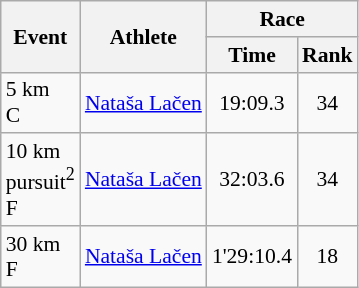<table class="wikitable" border="1" style="font-size:90%">
<tr>
<th rowspan=2>Event</th>
<th rowspan=2>Athlete</th>
<th colspan=2>Race</th>
</tr>
<tr>
<th>Time</th>
<th>Rank</th>
</tr>
<tr>
<td>5 km <br> C</td>
<td><a href='#'>Nataša Lačen</a></td>
<td align=center>19:09.3</td>
<td align=center>34</td>
</tr>
<tr>
<td>10 km <br> pursuit<sup>2</sup> <br> F</td>
<td><a href='#'>Nataša Lačen</a></td>
<td align=center>32:03.6</td>
<td align=center>34</td>
</tr>
<tr>
<td>30 km <br> F</td>
<td><a href='#'>Nataša Lačen</a></td>
<td align=center>1'29:10.4</td>
<td align=center>18</td>
</tr>
</table>
